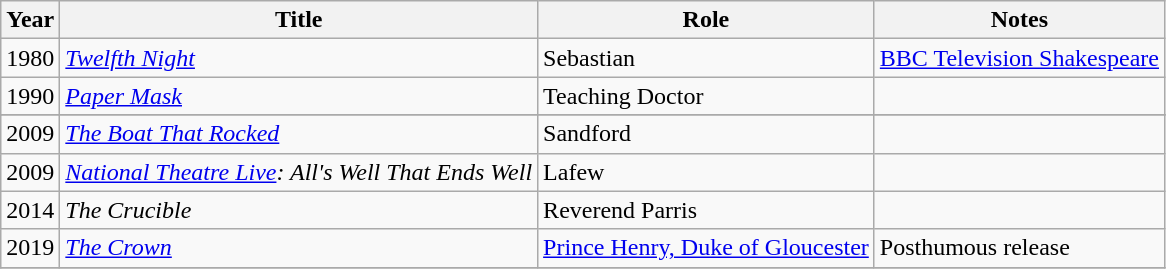<table class="wikitable sortable">
<tr>
<th>Year</th>
<th>Title</th>
<th>Role</th>
<th>Notes</th>
</tr>
<tr>
<td>1980</td>
<td><em><a href='#'>Twelfth Night</a></em></td>
<td>Sebastian</td>
<td><a href='#'>BBC Television Shakespeare</a></td>
</tr>
<tr>
<td>1990</td>
<td><em><a href='#'>Paper Mask</a></em></td>
<td>Teaching Doctor</td>
<td></td>
</tr>
<tr>
</tr>
<tr>
<td>2009</td>
<td><em><a href='#'>The Boat That Rocked</a></em></td>
<td>Sandford</td>
<td></td>
</tr>
<tr>
<td>2009</td>
<td><em><a href='#'>National Theatre Live</a>: All's Well That Ends Well</em></td>
<td>Lafew</td>
<td></td>
</tr>
<tr>
<td>2014</td>
<td><em>The Crucible</em></td>
<td>Reverend Parris</td>
<td></td>
</tr>
<tr>
<td>2019</td>
<td><em><a href='#'>The Crown</a></em></td>
<td><a href='#'>Prince Henry, Duke of Gloucester</a></td>
<td>Posthumous release</td>
</tr>
<tr>
</tr>
</table>
